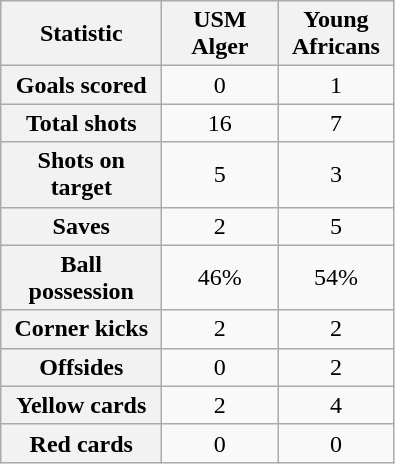<table class="wikitable plainrowheaders" style="text-align:center">
<tr>
<th scope="col" style="width:100px">Statistic</th>
<th scope="col" style="width:70px">USM Alger</th>
<th scope="col" style="width:70px">Young Africans</th>
</tr>
<tr>
<th scope=row>Goals scored</th>
<td>0</td>
<td>1</td>
</tr>
<tr>
<th scope=row>Total shots</th>
<td>16</td>
<td>7</td>
</tr>
<tr>
<th scope=row>Shots on target</th>
<td>5</td>
<td>3</td>
</tr>
<tr>
<th scope=row>Saves</th>
<td>2</td>
<td>5</td>
</tr>
<tr>
<th scope=row>Ball possession</th>
<td>46%</td>
<td>54%</td>
</tr>
<tr>
<th scope=row>Corner kicks</th>
<td>2</td>
<td>2</td>
</tr>
<tr>
<th scope=row>Offsides</th>
<td>0</td>
<td>2</td>
</tr>
<tr>
<th scope=row>Yellow cards</th>
<td>2</td>
<td>4</td>
</tr>
<tr>
<th scope=row>Red cards</th>
<td>0</td>
<td>0</td>
</tr>
</table>
